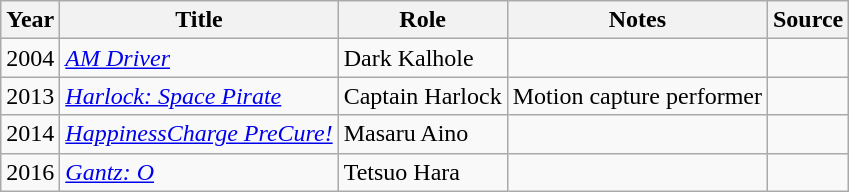<table class="wikitable">
<tr>
<th>Year</th>
<th>Title</th>
<th>Role</th>
<th>Notes</th>
<th>Source</th>
</tr>
<tr>
<td>2004</td>
<td><em><a href='#'>AM Driver</a></em></td>
<td>Dark Kalhole</td>
<td></td>
<td></td>
</tr>
<tr>
<td>2013</td>
<td><em><a href='#'>Harlock: Space Pirate</a></em></td>
<td>Captain Harlock</td>
<td>Motion capture performer</td>
<td></td>
</tr>
<tr>
<td>2014</td>
<td><em><a href='#'>HappinessCharge PreCure!</a></em></td>
<td>Masaru Aino</td>
<td></td>
<td></td>
</tr>
<tr>
<td>2016</td>
<td><em><a href='#'>Gantz: O</a></em></td>
<td>Tetsuo Hara</td>
<td></td>
<td></td>
</tr>
</table>
